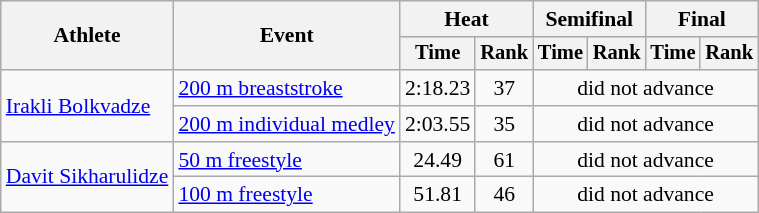<table class=wikitable style="font-size:90%">
<tr>
<th rowspan="2">Athlete</th>
<th rowspan="2">Event</th>
<th colspan="2">Heat</th>
<th colspan="2">Semifinal</th>
<th colspan="2">Final</th>
</tr>
<tr style="font-size:95%">
<th>Time</th>
<th>Rank</th>
<th>Time</th>
<th>Rank</th>
<th>Time</th>
<th>Rank</th>
</tr>
<tr align=center>
<td align=left rowspan=2><a href='#'>Irakli Bolkvadze</a></td>
<td align=left><a href='#'>200 m breaststroke</a></td>
<td>2:18.23</td>
<td>37</td>
<td colspan=4>did not advance</td>
</tr>
<tr align=center>
<td align=left><a href='#'>200 m individual medley</a></td>
<td>2:03.55</td>
<td>35</td>
<td colspan=4>did not advance</td>
</tr>
<tr align=center>
<td align=left rowspan=2><a href='#'>Davit Sikharulidze</a></td>
<td align=left><a href='#'>50 m freestyle</a></td>
<td>24.49</td>
<td>61</td>
<td colspan=4>did not advance</td>
</tr>
<tr align=center>
<td align=left><a href='#'>100 m freestyle</a></td>
<td>51.81</td>
<td>46</td>
<td colspan=4>did not advance</td>
</tr>
</table>
